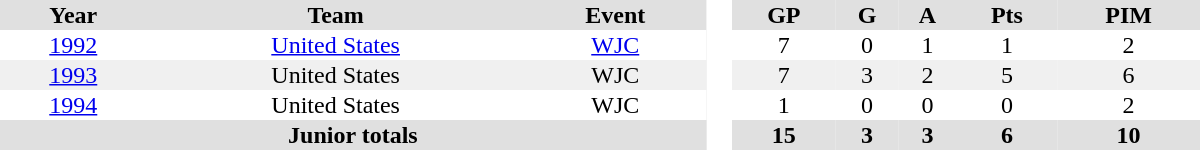<table border="0" cellpadding="1" cellspacing="0" style="text-align:center; width:50em">
<tr ALIGN="center" bgcolor="#e0e0e0">
<th>Year</th>
<th>Team</th>
<th>Event</th>
<th rowspan="99" bgcolor="#ffffff"> </th>
<th>GP</th>
<th>G</th>
<th>A</th>
<th>Pts</th>
<th>PIM</th>
</tr>
<tr>
<td><a href='#'>1992</a></td>
<td><a href='#'>United States</a></td>
<td><a href='#'>WJC</a></td>
<td>7</td>
<td>0</td>
<td>1</td>
<td>1</td>
<td>2</td>
</tr>
<tr bgcolor="#f0f0f0">
<td><a href='#'>1993</a></td>
<td>United States</td>
<td>WJC</td>
<td>7</td>
<td>3</td>
<td>2</td>
<td>5</td>
<td>6</td>
</tr>
<tr>
<td><a href='#'>1994</a></td>
<td>United States</td>
<td>WJC</td>
<td>1</td>
<td>0</td>
<td>0</td>
<td>0</td>
<td>2</td>
</tr>
<tr bgcolor="#e0e0e0">
<th colspan=3>Junior totals</th>
<th>15</th>
<th>3</th>
<th>3</th>
<th>6</th>
<th>10</th>
</tr>
</table>
